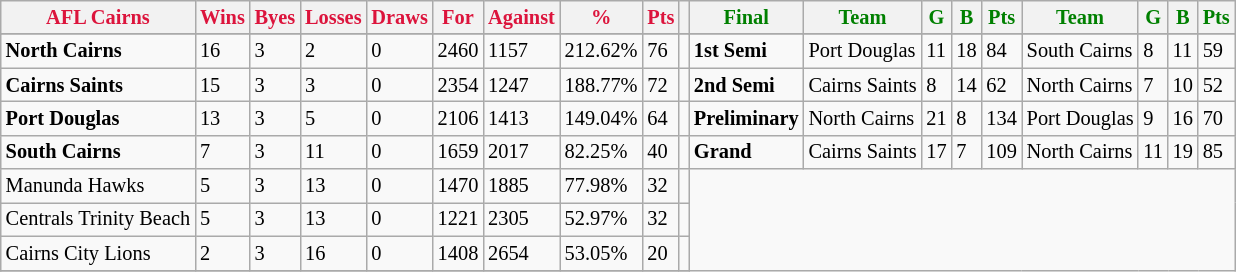<table style="font-size: 85%; text-align: left;" class="wikitable">
<tr>
<th style="color:crimson">AFL Cairns</th>
<th style="color:crimson">Wins</th>
<th style="color:crimson">Byes</th>
<th style="color:crimson">Losses</th>
<th style="color:crimson">Draws</th>
<th style="color:crimson">For</th>
<th style="color:crimson">Against</th>
<th style="color:crimson">%</th>
<th style="color:crimson">Pts</th>
<th></th>
<th style="color:green">Final</th>
<th style="color:green">Team</th>
<th style="color:green">G</th>
<th style="color:green">B</th>
<th style="color:green">Pts</th>
<th style="color:green">Team</th>
<th style="color:green">G</th>
<th style="color:green">B</th>
<th style="color:green">Pts</th>
</tr>
<tr>
</tr>
<tr>
</tr>
<tr>
<td><strong>	North Cairns	</strong></td>
<td>16</td>
<td>3</td>
<td>2</td>
<td>0</td>
<td>2460</td>
<td>1157</td>
<td>212.62%</td>
<td>76</td>
<td></td>
<td><strong>1st Semi</strong></td>
<td>Port Douglas</td>
<td>11</td>
<td>18</td>
<td>84</td>
<td>South Cairns</td>
<td>8</td>
<td>11</td>
<td>59</td>
</tr>
<tr>
<td><strong>	Cairns Saints	</strong></td>
<td>15</td>
<td>3</td>
<td>3</td>
<td>0</td>
<td>2354</td>
<td>1247</td>
<td>188.77%</td>
<td>72</td>
<td></td>
<td><strong>2nd Semi</strong></td>
<td>Cairns Saints</td>
<td>8</td>
<td>14</td>
<td>62</td>
<td>North Cairns</td>
<td>7</td>
<td>10</td>
<td>52</td>
</tr>
<tr>
<td><strong>	Port Douglas	</strong></td>
<td>13</td>
<td>3</td>
<td>5</td>
<td>0</td>
<td>2106</td>
<td>1413</td>
<td>149.04%</td>
<td>64</td>
<td></td>
<td><strong>Preliminary</strong></td>
<td>North Cairns</td>
<td>21</td>
<td>8</td>
<td>134</td>
<td>Port Douglas</td>
<td>9</td>
<td>16</td>
<td>70</td>
</tr>
<tr>
<td><strong>	South Cairns	</strong></td>
<td>7</td>
<td>3</td>
<td>11</td>
<td>0</td>
<td>1659</td>
<td>2017</td>
<td>82.25%</td>
<td>40</td>
<td></td>
<td><strong>Grand</strong></td>
<td>Cairns Saints</td>
<td>17</td>
<td>7</td>
<td>109</td>
<td>North Cairns</td>
<td>11</td>
<td>19</td>
<td>85</td>
</tr>
<tr>
<td>Manunda Hawks</td>
<td>5</td>
<td>3</td>
<td>13</td>
<td>0</td>
<td>1470</td>
<td>1885</td>
<td>77.98%</td>
<td>32</td>
<td></td>
</tr>
<tr>
<td>Centrals Trinity Beach</td>
<td>5</td>
<td>3</td>
<td>13</td>
<td>0</td>
<td>1221</td>
<td>2305</td>
<td>52.97%</td>
<td>32</td>
<td></td>
</tr>
<tr>
<td>Cairns City Lions</td>
<td>2</td>
<td>3</td>
<td>16</td>
<td>0</td>
<td>1408</td>
<td>2654</td>
<td>53.05%</td>
<td>20</td>
<td></td>
</tr>
<tr>
</tr>
</table>
